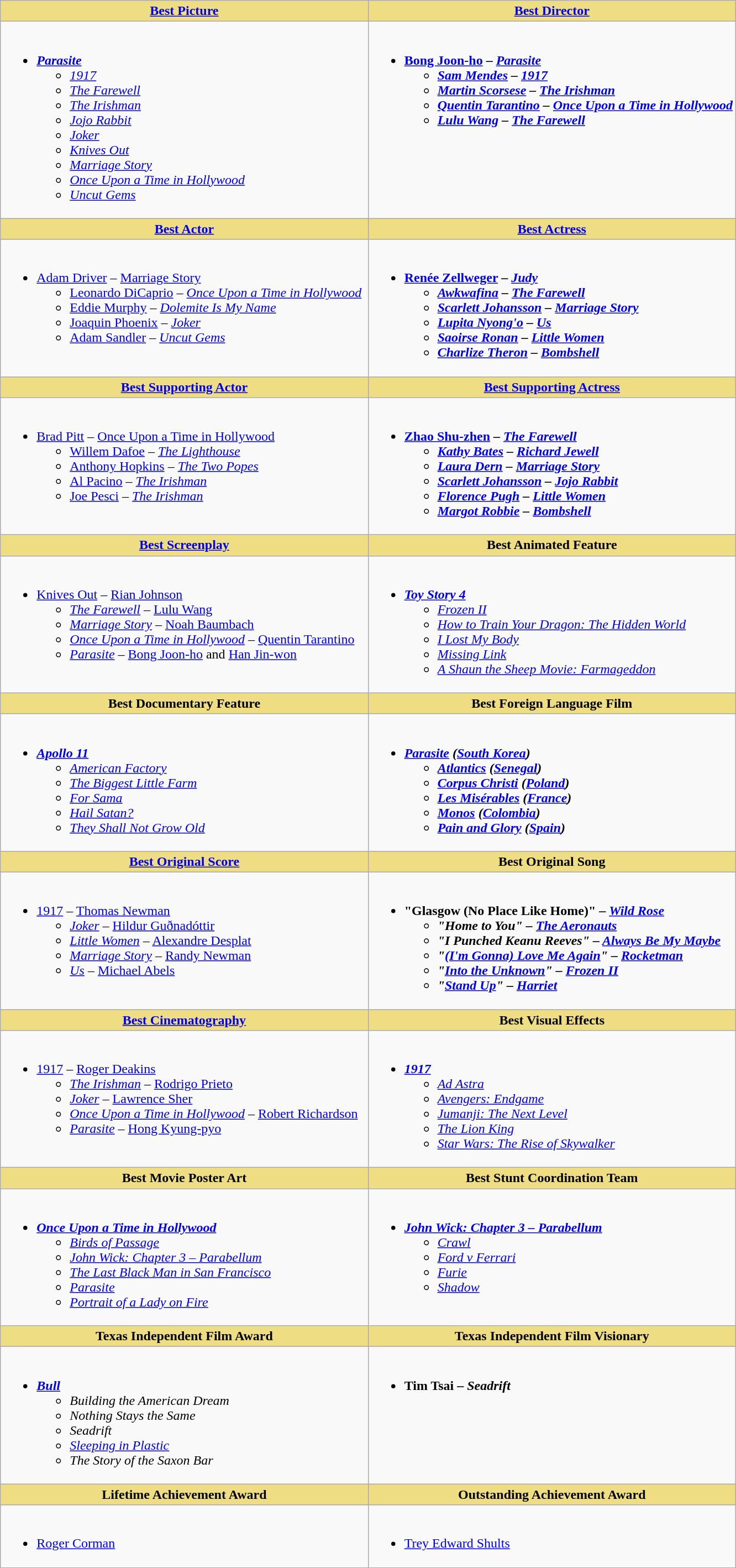<table class="wikitable">
<tr>
<th style="background:#EEDD82;"><a href='#'>Best Picture</a></th>
<th style="background:#EEDD82;"><a href='#'>Best Director</a></th>
</tr>
<tr>
<td valign="top"><br><ul><li><strong><em><a href='#'>Parasite</a></em></strong><ul><li><em><a href='#'>1917</a></em></li><li><em><a href='#'>The Farewell</a></em></li><li><em><a href='#'>The Irishman</a></em></li><li><em><a href='#'>Jojo Rabbit</a></em></li><li><em><a href='#'>Joker</a></em></li><li><em><a href='#'>Knives Out</a></em></li><li><em><a href='#'>Marriage Story</a></em></li><li><em><a href='#'>Once Upon a Time in Hollywood</a></em></li><li><em><a href='#'>Uncut Gems</a></em></li></ul></li></ul></td>
<td valign="top"><br><ul><li><strong><a href='#'>Bong Joon-ho</a> – <em><a href='#'>Parasite</a><strong><em><ul><li><a href='#'>Sam Mendes</a> – </em><a href='#'>1917</a><em></li><li><a href='#'>Martin Scorsese</a> – </em><a href='#'>The Irishman</a><em></li><li><a href='#'>Quentin Tarantino</a> – </em><a href='#'>Once Upon a Time in Hollywood</a><em></li><li><a href='#'>Lulu Wang</a> – </em><a href='#'>The Farewell</a><em></li></ul></li></ul></td>
</tr>
<tr>
<th style="background:#EEDD82;"><a href='#'>Best Actor</a></th>
<th style="background:#EEDD82;"><a href='#'>Best Actress</a></th>
</tr>
<tr>
<td valign="top"><br><ul><li></strong><a href='#'>Adam Driver</a> – </em><a href='#'>Marriage Story</a></em></strong><ul><li><a href='#'>Leonardo DiCaprio</a> – <em><a href='#'>Once Upon a Time in Hollywood</a></em></li><li><a href='#'>Eddie Murphy</a> – <em><a href='#'>Dolemite Is My Name</a></em></li><li><a href='#'>Joaquin Phoenix</a> – <em><a href='#'>Joker</a></em></li><li><a href='#'>Adam Sandler</a> – <em><a href='#'>Uncut Gems</a></em></li></ul></li></ul></td>
<td valign="top"><br><ul><li><strong><a href='#'>Renée Zellweger</a> – <em><a href='#'>Judy</a><strong><em><ul><li><a href='#'>Awkwafina</a> – </em><a href='#'>The Farewell</a><em></li><li><a href='#'>Scarlett Johansson</a> – </em><a href='#'>Marriage Story</a><em></li><li><a href='#'>Lupita Nyong'o</a> – </em><a href='#'>Us</a><em></li><li><a href='#'>Saoirse Ronan</a> – </em><a href='#'>Little Women</a><em></li><li><a href='#'>Charlize Theron</a> – </em><a href='#'>Bombshell</a><em></li></ul></li></ul></td>
</tr>
<tr>
<th style="background:#EEDD82; width:50%"><a href='#'>Best Supporting Actor</a></th>
<th style="background:#EEDD82; width:50%"><a href='#'>Best Supporting Actress</a></th>
</tr>
<tr>
<td valign="top"><br><ul><li></strong><a href='#'>Brad Pitt</a> – </em><a href='#'>Once Upon a Time in Hollywood</a></em></strong><ul><li><a href='#'>Willem Dafoe</a> – <em><a href='#'>The Lighthouse</a></em></li><li><a href='#'>Anthony Hopkins</a> – <em><a href='#'>The Two Popes</a></em></li><li><a href='#'>Al Pacino</a> – <em><a href='#'>The Irishman</a></em></li><li><a href='#'>Joe Pesci</a> – <em><a href='#'>The Irishman</a></em></li></ul></li></ul></td>
<td valign="top"><br><ul><li><strong><a href='#'>Zhao Shu-zhen</a> – <em><a href='#'>The Farewell</a><strong><em><ul><li><a href='#'>Kathy Bates</a> – </em><a href='#'>Richard Jewell</a><em></li><li><a href='#'>Laura Dern</a> – </em><a href='#'>Marriage Story</a><em></li><li><a href='#'>Scarlett Johansson</a> – </em><a href='#'>Jojo Rabbit</a><em></li><li><a href='#'>Florence Pugh</a> – </em><a href='#'>Little Women</a><em></li><li><a href='#'>Margot Robbie</a> – </em><a href='#'>Bombshell</a><em></li></ul></li></ul></td>
</tr>
<tr>
<th style="background:#EEDD82;"><a href='#'>Best Screenplay</a></th>
<th style="background:#EEDD82;">Best Animated Feature</th>
</tr>
<tr>
<td valign="top"><br><ul><li></em></strong><a href='#'>Knives Out</a></em> – <a href='#'>Rian Johnson</a></strong><ul><li><em><a href='#'>The Farewell</a></em> – <a href='#'>Lulu Wang</a></li><li><em><a href='#'>Marriage Story</a></em> – <a href='#'>Noah Baumbach</a></li><li><em><a href='#'>Once Upon a Time in Hollywood</a></em> – <a href='#'>Quentin Tarantino</a></li><li><em><a href='#'>Parasite</a></em> – <a href='#'>Bong Joon-ho</a> and <a href='#'>Han Jin-won</a></li></ul></li></ul></td>
<td valign="top"><br><ul><li><strong><em><a href='#'>Toy Story 4</a></em></strong><ul><li><em><a href='#'>Frozen II</a></em></li><li><em><a href='#'>How to Train Your Dragon: The Hidden World</a></em></li><li><em><a href='#'>I Lost My Body</a></em></li><li><em><a href='#'>Missing Link</a></em></li><li><em><a href='#'>A Shaun the Sheep Movie: Farmageddon</a></em></li></ul></li></ul></td>
</tr>
<tr>
<th style="background:#EEDD82;">Best Documentary Feature</th>
<th style="background:#EEDD82;">Best Foreign Language Film</th>
</tr>
<tr>
<td valign="top"><br><ul><li><strong><em><a href='#'>Apollo 11</a></em></strong><ul><li><em><a href='#'>American Factory</a></em></li><li><em><a href='#'>The Biggest Little Farm</a></em></li><li><em><a href='#'>For Sama</a></em></li><li><em><a href='#'>Hail Satan?</a></em></li><li><em><a href='#'>They Shall Not Grow Old</a></em></li></ul></li></ul></td>
<td valign="top"><br><ul><li><strong><em><a href='#'>Parasite</a><em> (<a href='#'>South Korea</a>)<strong><ul><li></em><a href='#'>Atlantics</a><em> (<a href='#'>Senegal</a>)</li><li></em><a href='#'>Corpus Christi</a><em> (<a href='#'>Poland</a>)</li><li></em><a href='#'>Les Misérables</a><em> (<a href='#'>France</a>)</li><li></em><a href='#'>Monos</a><em> (<a href='#'>Colombia</a>)</li><li></em><a href='#'>Pain and Glory</a><em> (<a href='#'>Spain</a>)</li></ul></li></ul></td>
</tr>
<tr>
<th style="background:#EEDD82;"><a href='#'>Best Original Score</a></th>
<th style="background:#EEDD82;">Best Original Song</th>
</tr>
<tr>
<td valign="top"><br><ul><li></em></strong><a href='#'>1917</a></em> – <a href='#'>Thomas Newman</a></strong><ul><li><em><a href='#'>Joker</a></em> – <a href='#'>Hildur Guðnadóttir</a></li><li><em><a href='#'>Little Women</a></em> – <a href='#'>Alexandre Desplat</a></li><li><em><a href='#'>Marriage Story</a></em> – <a href='#'>Randy Newman</a></li><li><em><a href='#'>Us</a></em> – <a href='#'>Michael Abels</a></li></ul></li></ul></td>
<td valign="top"><br><ul><li><strong>"Glasgow (No Place Like Home)" – <em><a href='#'>Wild Rose</a><strong><em><ul><li>"Home to You" – </em><a href='#'>The Aeronauts</a><em></li><li>"I Punched Keanu Reeves" – </em><a href='#'>Always Be My Maybe</a><em></li><li>"<a href='#'>(I'm Gonna) Love Me Again</a>" – </em><a href='#'>Rocketman</a><em></li><li>"<a href='#'>Into the Unknown</a>" – </em><a href='#'>Frozen II</a><em></li><li>"<a href='#'>Stand Up</a>" – </em><a href='#'>Harriet</a><em></li></ul></li></ul></td>
</tr>
<tr>
<th style="background:#EEDD82;"><a href='#'>Best Cinematography</a></th>
<th style="background:#EEDD82;">Best Visual Effects</th>
</tr>
<tr>
<td valign="top"><br><ul><li></em></strong><a href='#'>1917</a></em> – <a href='#'>Roger Deakins</a></strong><ul><li><em><a href='#'>The Irishman</a></em> – <a href='#'>Rodrigo Prieto</a></li><li><em><a href='#'>Joker</a></em> – <a href='#'>Lawrence Sher</a></li><li><em><a href='#'>Once Upon a Time in Hollywood</a></em> – <a href='#'>Robert Richardson</a></li><li><em><a href='#'>Parasite</a></em> – <a href='#'>Hong Kyung-pyo</a></li></ul></li></ul></td>
<td valign="top"><br><ul><li><strong><em><a href='#'>1917</a></em></strong><ul><li><em><a href='#'>Ad Astra</a></em></li><li><em><a href='#'>Avengers: Endgame</a></em></li><li><em><a href='#'>Jumanji: The Next Level</a></em></li><li><em><a href='#'>The Lion King</a></em></li><li><em><a href='#'>Star Wars: The Rise of Skywalker</a></em></li></ul></li></ul></td>
</tr>
<tr>
<th style="background:#EEDD82;">Best Movie Poster Art</th>
<th style="background:#EEDD82;">Best Stunt Coordination Team</th>
</tr>
<tr>
<td valign="top"><br><ul><li><strong><em><a href='#'>Once Upon a Time in Hollywood</a></em></strong><ul><li><em><a href='#'>Birds of Passage</a></em></li><li><em><a href='#'>John Wick: Chapter 3 – Parabellum</a></em></li><li><em><a href='#'>The Last Black Man in San Francisco</a></em></li><li><em><a href='#'>Parasite</a></em></li><li><em><a href='#'>Portrait of a Lady on Fire</a></em></li></ul></li></ul></td>
<td valign="top"><br><ul><li><strong><em><a href='#'>John Wick: Chapter 3 – Parabellum</a></em></strong><ul><li><em><a href='#'>Crawl</a></em></li><li><em><a href='#'>Ford v Ferrari</a></em></li><li><em><a href='#'>Furie</a></em></li><li><em><a href='#'>Shadow</a></em></li></ul></li></ul></td>
</tr>
<tr>
<th style="background:#EEDD82; width:50%">Texas Independent Film Award</th>
<th style="background:#EEDD82; width:50%">Texas Independent Film Visionary</th>
</tr>
<tr>
<td valign="top"><br><ul><li><strong><em><a href='#'>Bull</a></em></strong><ul><li><em>Building the American Dream</em></li><li><em>Nothing Stays the Same</em></li><li><em>Seadrift</em></li><li><em><a href='#'>Sleeping in Plastic</a></em></li><li><em>The Story of the Saxon Bar</em></li></ul></li></ul></td>
<td valign="top"><br><ul><li><strong>Tim Tsai – <em>Seadrift<strong><em></li></ul></td>
</tr>
<tr>
<th style="background:#EEDD82; width:50%">Lifetime Achievement Award</th>
<th style="background:#EEDD82; width:50%">Outstanding Achievement Award</th>
</tr>
<tr>
<td valign="top"><br><ul><li></strong><a href='#'>Roger Corman</a><strong></li></ul></td>
<td valign="top"><br><ul><li></strong><a href='#'>Trey Edward Shults</a><strong></li></ul></td>
</tr>
</table>
